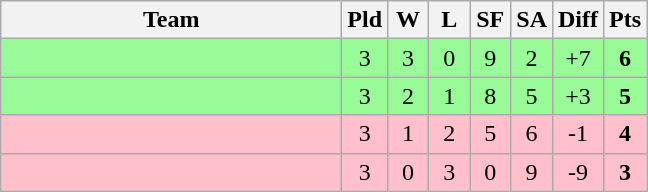<table class=wikitable style="text-align:center">
<tr>
<th width=220>Team</th>
<th width=20>Pld</th>
<th width=20>W</th>
<th width=20>L</th>
<th width=20>SF</th>
<th width=20>SA</th>
<th width=20>Diff</th>
<th width=20>Pts</th>
</tr>
<tr style="background: #98fb98">
<td align=left></td>
<td>3</td>
<td>3</td>
<td>0</td>
<td>9</td>
<td>2</td>
<td>+7</td>
<td><strong>6</strong></td>
</tr>
<tr style="background: #98fb98">
<td align=left></td>
<td>3</td>
<td>2</td>
<td>1</td>
<td>8</td>
<td>5</td>
<td>+3</td>
<td><strong>5</strong></td>
</tr>
<tr style="background: pink">
<td align=left></td>
<td>3</td>
<td>1</td>
<td>2</td>
<td>5</td>
<td>6</td>
<td>-1</td>
<td><strong>4</strong></td>
</tr>
<tr style="background: pink">
<td align=left></td>
<td>3</td>
<td>0</td>
<td>3</td>
<td>0</td>
<td>9</td>
<td>-9</td>
<td><strong>3</strong></td>
</tr>
</table>
